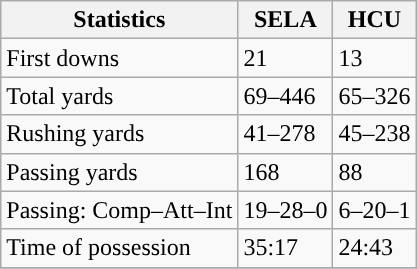<table class="wikitable" style="float: left;">
<tr>
<th>Statistics</th>
<th>SELA</th>
<th>HCU</th>
</tr>
<tr>
<td>First downs</td>
<td>21</td>
<td>13</td>
</tr>
<tr>
<td>Total yards</td>
<td>69–446</td>
<td>65–326</td>
</tr>
<tr>
<td>Rushing yards</td>
<td>41–278</td>
<td>45–238</td>
</tr>
<tr>
<td>Passing yards</td>
<td>168</td>
<td>88</td>
</tr>
<tr>
<td>Passing: Comp–Att–Int</td>
<td>19–28–0</td>
<td>6–20–1</td>
</tr>
<tr>
<td>Time of possession</td>
<td>35:17</td>
<td>24:43</td>
</tr>
<tr>
</tr>
</table>
